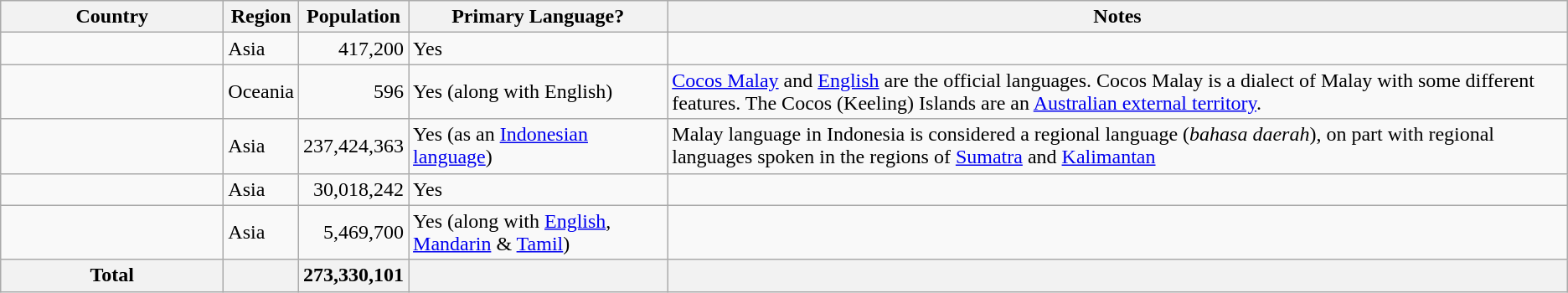<table class="wikitable sortable">
<tr>
<th width=170>Country</th>
<th>Region</th>
<th>Population</th>
<th>Primary Language?</th>
<th class=unsortable>Notes</th>
</tr>
<tr>
<td></td>
<td>Asia</td>
<td align="right">417,200</td>
<td>Yes</td>
<td></td>
</tr>
<tr>
<td></td>
<td>Oceania</td>
<td align="right">596</td>
<td>Yes (along with English)</td>
<td><a href='#'>Cocos Malay</a> and <a href='#'>English</a> are the official languages. Cocos Malay is a dialect of Malay with some different features. The Cocos (Keeling) Islands are an <a href='#'>Australian external territory</a>.</td>
</tr>
<tr>
<td></td>
<td>Asia</td>
<td align="right">237,424,363</td>
<td>Yes (as an <a href='#'>Indonesian language</a>)</td>
<td>Malay language in Indonesia is considered a regional language (<em>bahasa daerah</em>), on part with regional languages spoken in the regions of <a href='#'>Sumatra</a> and <a href='#'>Kalimantan</a></td>
</tr>
<tr>
<td></td>
<td>Asia</td>
<td align="right">30,018,242</td>
<td>Yes</td>
<td></td>
</tr>
<tr>
<td></td>
<td>Asia</td>
<td align="right">5,469,700</td>
<td>Yes (along with <a href='#'>English</a>, <a href='#'>Mandarin</a> & <a href='#'>Tamil</a>)</td>
<td></td>
</tr>
<tr>
<th>Total</th>
<th></th>
<th>273,330,101</th>
<th></th>
<th></th>
</tr>
</table>
